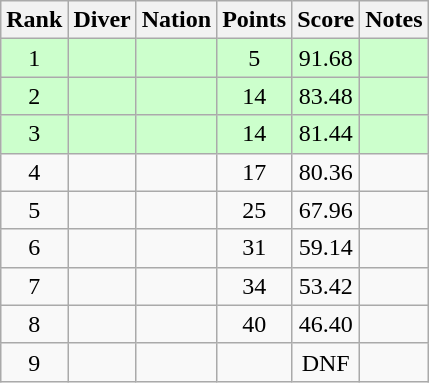<table class="wikitable sortable" style="text-align:center">
<tr>
<th>Rank</th>
<th>Diver</th>
<th>Nation</th>
<th>Points</th>
<th>Score</th>
<th>Notes</th>
</tr>
<tr style="background:#cfc;">
<td>1</td>
<td align=left></td>
<td align=left></td>
<td>5</td>
<td>91.68</td>
<td></td>
</tr>
<tr style="background:#cfc;">
<td>2</td>
<td align=left></td>
<td align=left></td>
<td>14</td>
<td>83.48</td>
<td></td>
</tr>
<tr style="background:#cfc;">
<td>3</td>
<td align=left></td>
<td align=left></td>
<td>14</td>
<td>81.44</td>
<td></td>
</tr>
<tr>
<td>4</td>
<td align=left></td>
<td align=left></td>
<td>17</td>
<td>80.36</td>
<td></td>
</tr>
<tr>
<td>5</td>
<td align=left></td>
<td align=left></td>
<td>25</td>
<td>67.96</td>
<td></td>
</tr>
<tr>
<td>6</td>
<td align=left></td>
<td align=left></td>
<td>31</td>
<td>59.14</td>
<td></td>
</tr>
<tr>
<td>7</td>
<td align=left></td>
<td align=left></td>
<td>34</td>
<td>53.42</td>
<td></td>
</tr>
<tr>
<td>8</td>
<td align=left></td>
<td align=left></td>
<td>40</td>
<td>46.40</td>
<td></td>
</tr>
<tr>
<td>9</td>
<td align=left></td>
<td align=left></td>
<td></td>
<td>DNF</td>
<td></td>
</tr>
</table>
